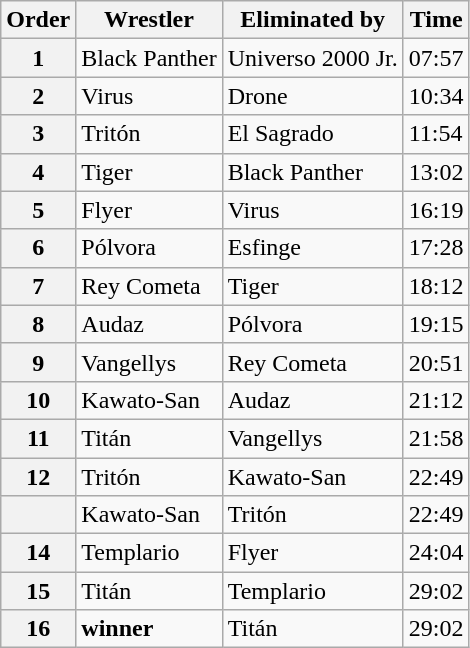<table class="wikitable sortable">
<tr>
<th data-sort-type="number" scope="col">Order</th>
<th scope="col">Wrestler</th>
<th scope="col">Eliminated by</th>
<th scope="col">Time</th>
</tr>
<tr>
<th scope=row>1</th>
<td>Black Panther</td>
<td>Universo 2000 Jr.</td>
<td>07:57</td>
</tr>
<tr>
<th scope=row>2</th>
<td>Virus</td>
<td>Drone</td>
<td>10:34</td>
</tr>
<tr>
<th scope=row>3</th>
<td>Tritón</td>
<td>El Sagrado</td>
<td>11:54</td>
</tr>
<tr>
<th scope=row>4</th>
<td>Tiger</td>
<td>Black Panther</td>
<td>13:02</td>
</tr>
<tr>
<th scope=row>5</th>
<td>Flyer</td>
<td>Virus</td>
<td>16:19</td>
</tr>
<tr>
<th scope=row>6</th>
<td>Pólvora</td>
<td>Esfinge</td>
<td>17:28</td>
</tr>
<tr>
<th scope=row>7</th>
<td>Rey Cometa</td>
<td>Tiger</td>
<td>18:12</td>
</tr>
<tr>
<th scope=row>8</th>
<td>Audaz</td>
<td>Pólvora</td>
<td>19:15</td>
</tr>
<tr>
<th scope=row>9</th>
<td>Vangellys</td>
<td>Rey Cometa</td>
<td>20:51</td>
</tr>
<tr>
<th scope=row>10</th>
<td>Kawato-San</td>
<td>Audaz</td>
<td>21:12</td>
</tr>
<tr>
<th scope=row>11</th>
<td>Titán</td>
<td>Vangellys</td>
<td>21:58</td>
</tr>
<tr>
<th scope=row>12</th>
<td>Tritón</td>
<td>Kawato-San</td>
<td>22:49</td>
</tr>
<tr>
<th scope=row></th>
<td>Kawato-San</td>
<td>Tritón</td>
<td>22:49</td>
</tr>
<tr>
<th scope=row>14</th>
<td>Templario</td>
<td>Flyer</td>
<td>24:04</td>
</tr>
<tr>
<th scope=row>15</th>
<td>Titán</td>
<td>Templario</td>
<td>29:02</td>
</tr>
<tr>
<th scope=row>16</th>
<td><strong>winner</strong></td>
<td>Titán</td>
<td>29:02</td>
</tr>
</table>
